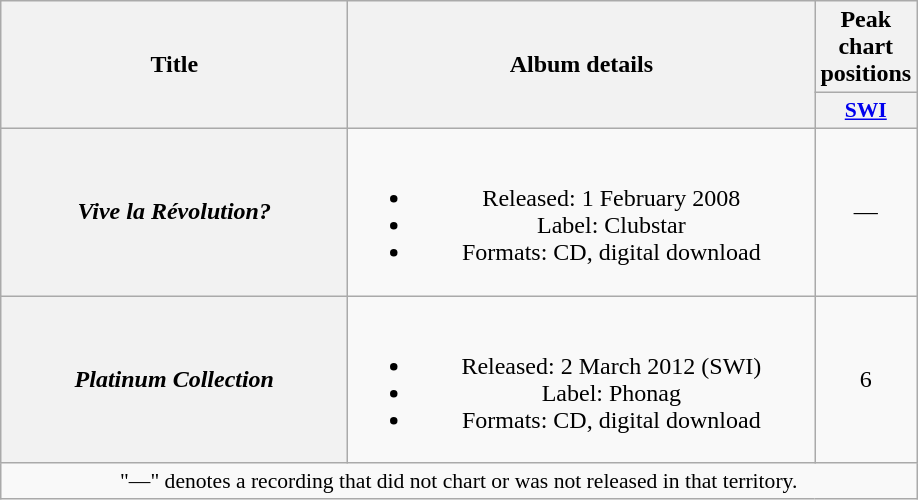<table class="wikitable plainrowheaders" style="text-align:center;" border="1">
<tr>
<th scope="col" rowspan="2" style="width:14em;">Title</th>
<th scope="col" rowspan="2" style="width:19em;">Album details</th>
<th scope="col" colspan="1">Peak chart positions</th>
</tr>
<tr>
<th scope="col" style="width:2.9em;font-size:90%;"><a href='#'>SWI</a><br></th>
</tr>
<tr>
<th scope="row"><em>Vive la Révolution?</em></th>
<td><br><ul><li>Released: 1 February 2008</li><li>Label: Clubstar</li><li>Formats: CD, digital download</li></ul></td>
<td>—</td>
</tr>
<tr>
<th scope="row"><em>Platinum Collection</em></th>
<td><br><ul><li>Released: 2 March 2012 <span>(SWI)</span></li><li>Label: Phonag</li><li>Formats: CD, digital download</li></ul></td>
<td>6</td>
</tr>
<tr>
<td colspan="14" style="font-size:90%">"—" denotes a recording that did not chart or was not released in that territory.</td>
</tr>
</table>
